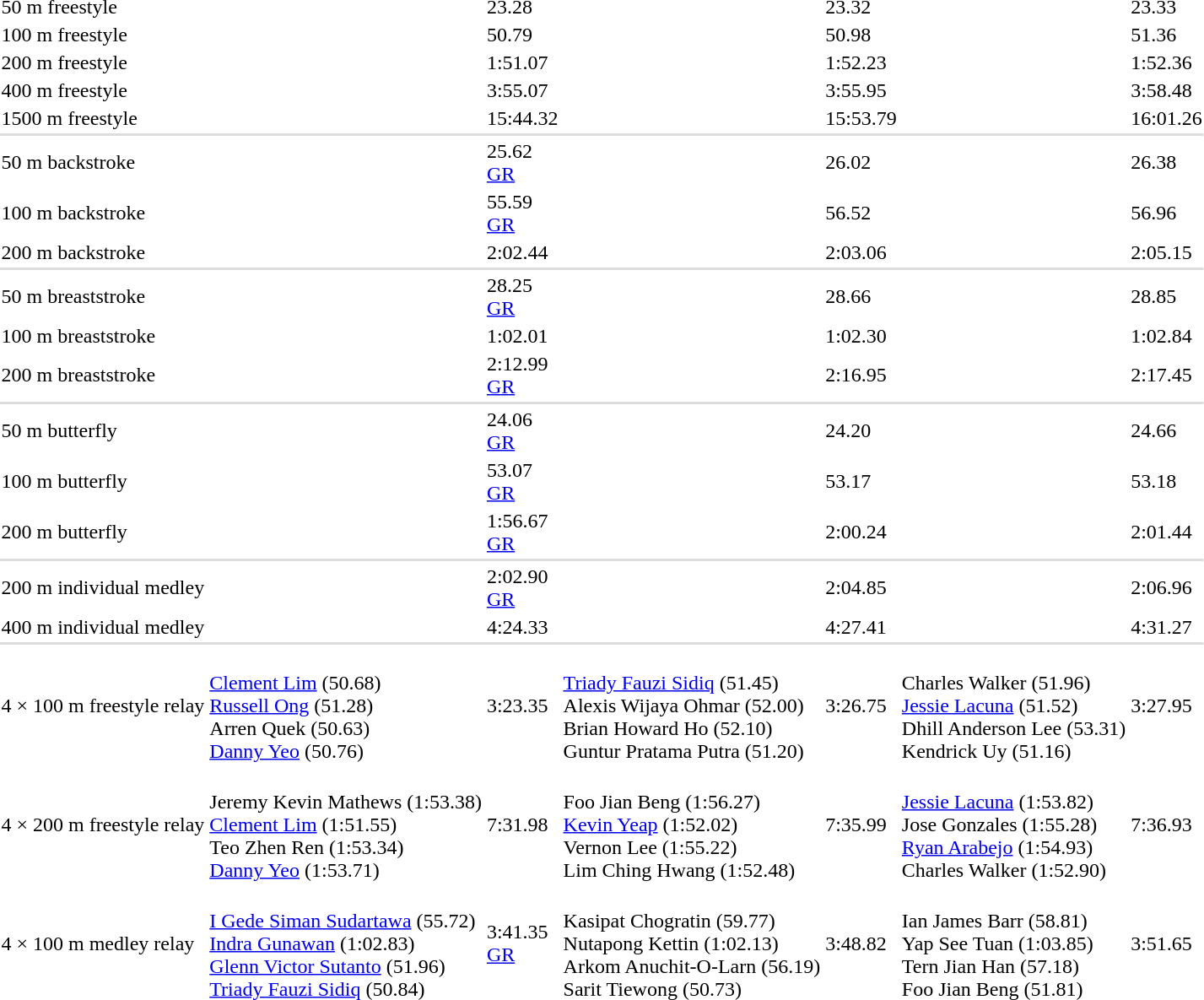<table>
<tr>
<td>50 m freestyle</td>
<td></td>
<td>23.28</td>
<td></td>
<td>23.32</td>
<td></td>
<td>23.33</td>
</tr>
<tr>
<td>100 m freestyle</td>
<td></td>
<td>50.79</td>
<td></td>
<td>50.98</td>
<td></td>
<td>51.36</td>
</tr>
<tr>
<td>200 m freestyle</td>
<td></td>
<td>1:51.07</td>
<td></td>
<td>1:52.23</td>
<td></td>
<td>1:52.36</td>
</tr>
<tr>
<td>400 m freestyle</td>
<td></td>
<td>3:55.07</td>
<td></td>
<td>3:55.95</td>
<td></td>
<td>3:58.48</td>
</tr>
<tr>
<td>1500 m freestyle</td>
<td></td>
<td>15:44.32</td>
<td></td>
<td>15:53.79</td>
<td></td>
<td>16:01.26</td>
</tr>
<tr bgcolor=#DDDDDD>
<td colspan=7></td>
</tr>
<tr>
<td>50 m backstroke</td>
<td></td>
<td>25.62 <br><a href='#'>GR</a></td>
<td></td>
<td>26.02</td>
<td></td>
<td>26.38</td>
</tr>
<tr>
<td>100 m backstroke</td>
<td></td>
<td>55.59 <br><a href='#'>GR</a></td>
<td></td>
<td>56.52</td>
<td></td>
<td>56.96</td>
</tr>
<tr>
<td>200 m backstroke</td>
<td></td>
<td>2:02.44</td>
<td></td>
<td>2:03.06</td>
<td></td>
<td>2:05.15</td>
</tr>
<tr bgcolor=#DDDDDD>
<td colspan=7></td>
</tr>
<tr>
<td>50 m breaststroke</td>
<td></td>
<td>28.25 <br><a href='#'>GR</a></td>
<td></td>
<td>28.66</td>
<td></td>
<td>28.85</td>
</tr>
<tr>
<td>100 m breaststroke</td>
<td></td>
<td>1:02.01</td>
<td></td>
<td>1:02.30</td>
<td></td>
<td>1:02.84</td>
</tr>
<tr>
<td>200 m breaststroke</td>
<td></td>
<td>2:12.99 <br><a href='#'>GR</a></td>
<td></td>
<td>2:16.95</td>
<td></td>
<td>2:17.45</td>
</tr>
<tr bgcolor=#DDDDDD>
<td colspan=7></td>
</tr>
<tr>
<td>50 m butterfly</td>
<td></td>
<td>24.06 <br><a href='#'>GR</a></td>
<td></td>
<td>24.20</td>
<td></td>
<td>24.66</td>
</tr>
<tr>
<td>100 m butterfly</td>
<td></td>
<td>53.07 <br><a href='#'>GR</a></td>
<td></td>
<td>53.17</td>
<td></td>
<td>53.18</td>
</tr>
<tr>
<td>200 m butterfly</td>
<td></td>
<td>1:56.67 <br><a href='#'>GR</a></td>
<td></td>
<td>2:00.24</td>
<td></td>
<td>2:01.44</td>
</tr>
<tr bgcolor=#DDDDDD>
<td colspan=7></td>
</tr>
<tr>
<td>200 m individual medley</td>
<td></td>
<td>2:02.90 <br><a href='#'>GR</a></td>
<td></td>
<td>2:04.85</td>
<td></td>
<td>2:06.96</td>
</tr>
<tr>
<td>400 m individual medley</td>
<td></td>
<td>4:24.33</td>
<td></td>
<td>4:27.41</td>
<td></td>
<td>4:31.27</td>
</tr>
<tr bgcolor=#DDDDDD>
<td colspan=7></td>
</tr>
<tr>
<td>4 × 100 m freestyle relay</td>
<td> <br> <a href='#'>Clement Lim</a> (50.68)<br> <a href='#'>Russell Ong</a> (51.28)<br> Arren Quek (50.63)<br> <a href='#'>Danny Yeo</a> (50.76)</td>
<td>3:23.35</td>
<td> <br> <a href='#'>Triady Fauzi Sidiq</a> (51.45)<br> Alexis Wijaya Ohmar (52.00)<br> Brian Howard Ho (52.10)<br> Guntur Pratama Putra (51.20)</td>
<td>3:26.75</td>
<td> <br> Charles Walker (51.96)<br> <a href='#'>Jessie Lacuna</a> (51.52)<br> Dhill Anderson Lee (53.31)<br> Kendrick Uy (51.16)</td>
<td>3:27.95</td>
</tr>
<tr>
<td>4 × 200 m freestyle relay</td>
<td> <br> Jeremy Kevin Mathews (1:53.38)<br> <a href='#'>Clement Lim</a> (1:51.55)<br> Teo Zhen Ren (1:53.34)<br> <a href='#'>Danny Yeo</a> (1:53.71)</td>
<td>7:31.98</td>
<td> <br> Foo Jian Beng (1:56.27)<br> <a href='#'>Kevin Yeap</a> (1:52.02)<br> Vernon Lee (1:55.22)<br> Lim Ching Hwang (1:52.48)</td>
<td>7:35.99</td>
<td> <br> <a href='#'>Jessie Lacuna</a> (1:53.82)<br> Jose Gonzales (1:55.28)<br> <a href='#'>Ryan Arabejo</a> (1:54.93)<br> Charles Walker (1:52.90)</td>
<td>7:36.93</td>
</tr>
<tr>
<td>4 × 100 m medley relay</td>
<td> <br> <a href='#'>I Gede Siman Sudartawa</a> (55.72)<br> <a href='#'>Indra Gunawan</a> (1:02.83)<br> <a href='#'>Glenn Victor Sutanto</a> (51.96)<br> <a href='#'>Triady Fauzi Sidiq</a> (50.84)</td>
<td>3:41.35 <br><a href='#'>GR</a></td>
<td><br> Kasipat Chogratin (59.77)<br> Nutapong Kettin (1:02.13)<br> Arkom Anuchit-O-Larn (56.19)<br> Sarit Tiewong (50.73)</td>
<td>3:48.82</td>
<td> <br> Ian James Barr (58.81)<br> Yap See Tuan (1:03.85)<br> Tern Jian Han (57.18)<br> Foo Jian Beng (51.81)</td>
<td>3:51.65</td>
</tr>
</table>
